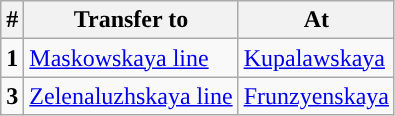<table class="wikitable" style="border-collapse: collapse; text-align: left;">
<tr>
<th>#</th>
<th>Transfer to</th>
<th>At</th>
</tr>
<tr>
<td style="background:#"><strong>1</strong></td>
<td style="text-align: left;"><a href='#'>Maskowskaya line</a></td>
<td><a href='#'>Kupalawskaya</a></td>
</tr>
<tr>
<td style="background:#"><strong>3</strong></td>
<td style="text-align: left;"><a href='#'>Zelenaluzhskaya line</a></td>
<td><a href='#'>Frunzyenskaya</a></td>
</tr>
</table>
